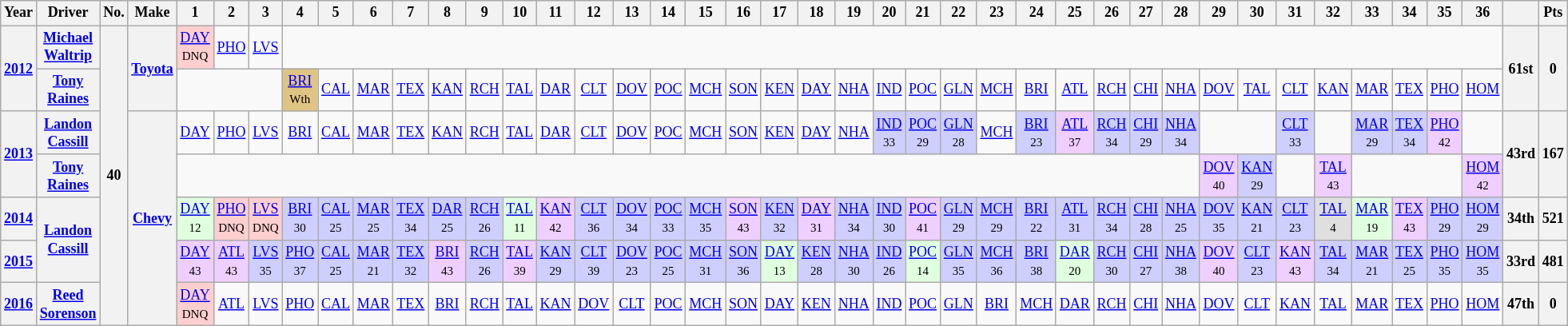<table class="wikitable " style="text-align:center; font-size:75%">
<tr>
<th>Year</th>
<th>Driver</th>
<th>No.</th>
<th>Make</th>
<th>1</th>
<th>2</th>
<th>3</th>
<th>4</th>
<th>5</th>
<th>6</th>
<th>7</th>
<th>8</th>
<th>9</th>
<th>10</th>
<th>11</th>
<th>12</th>
<th>13</th>
<th>14</th>
<th>15</th>
<th>16</th>
<th>17</th>
<th>18</th>
<th>19</th>
<th>20</th>
<th>21</th>
<th>22</th>
<th>23</th>
<th>24</th>
<th>25</th>
<th>26</th>
<th>27</th>
<th>28</th>
<th>29</th>
<th>30</th>
<th>31</th>
<th>32</th>
<th>33</th>
<th>34</th>
<th>35</th>
<th>36</th>
<th></th>
<th>Pts</th>
</tr>
<tr>
<th rowspan=2><a href='#'>2012</a></th>
<th><a href='#'>Michael Waltrip</a></th>
<th rowspan=7>40</th>
<th rowspan=2><a href='#'>Toyota</a></th>
<td style="background:#FFCFCF;"><a href='#'>DAY</a><br><small>DNQ</small></td>
<td><a href='#'>PHO</a></td>
<td><a href='#'>LVS</a></td>
<td colspan=33></td>
<th rowspan=2>61st</th>
<th rowspan=2>0</th>
</tr>
<tr>
<th><a href='#'>Tony Raines</a></th>
<td colspan=3></td>
<td style="background:#DFC484;"><a href='#'>BRI</a><br><small>Wth</small></td>
<td><a href='#'>CAL</a></td>
<td><a href='#'>MAR</a></td>
<td><a href='#'>TEX</a></td>
<td><a href='#'>KAN</a></td>
<td><a href='#'>RCH</a></td>
<td><a href='#'>TAL</a></td>
<td><a href='#'>DAR</a></td>
<td><a href='#'>CLT</a></td>
<td><a href='#'>DOV</a></td>
<td><a href='#'>POC</a></td>
<td><a href='#'>MCH</a></td>
<td><a href='#'>SON</a></td>
<td><a href='#'>KEN</a></td>
<td><a href='#'>DAY</a></td>
<td><a href='#'>NHA</a></td>
<td><a href='#'>IND</a></td>
<td><a href='#'>POC</a></td>
<td><a href='#'>GLN</a></td>
<td><a href='#'>MCH</a></td>
<td><a href='#'>BRI</a></td>
<td><a href='#'>ATL</a></td>
<td><a href='#'>RCH</a></td>
<td><a href='#'>CHI</a></td>
<td><a href='#'>NHA</a></td>
<td><a href='#'>DOV</a></td>
<td><a href='#'>TAL</a></td>
<td><a href='#'>CLT</a></td>
<td><a href='#'>KAN</a></td>
<td><a href='#'>MAR</a></td>
<td><a href='#'>TEX</a></td>
<td><a href='#'>PHO</a></td>
<td><a href='#'>HOM</a></td>
</tr>
<tr>
<th rowspan=2><a href='#'>2013</a></th>
<th><a href='#'>Landon Cassill</a></th>
<th rowspan=5><a href='#'>Chevy</a></th>
<td><a href='#'>DAY</a></td>
<td><a href='#'>PHO</a></td>
<td><a href='#'>LVS</a></td>
<td><a href='#'>BRI</a></td>
<td><a href='#'>CAL</a></td>
<td><a href='#'>MAR</a></td>
<td><a href='#'>TEX</a></td>
<td><a href='#'>KAN</a></td>
<td><a href='#'>RCH</a></td>
<td><a href='#'>TAL</a></td>
<td><a href='#'>DAR</a></td>
<td><a href='#'>CLT</a></td>
<td><a href='#'>DOV</a></td>
<td><a href='#'>POC</a></td>
<td><a href='#'>MCH</a></td>
<td><a href='#'>SON</a></td>
<td><a href='#'>KEN</a></td>
<td><a href='#'>DAY</a></td>
<td><a href='#'>NHA</a></td>
<td style="background:#CFCFFF;"><a href='#'>IND</a><br><small>33</small></td>
<td style="background:#CFCFFF;"><a href='#'>POC</a><br><small>29</small></td>
<td style="background:#CFCFFF;"><a href='#'>GLN</a><br><small>28</small></td>
<td><a href='#'>MCH</a></td>
<td style="background:#CFCFFF;"><a href='#'>BRI</a><br><small>23</small></td>
<td style="background:#EFCFFF;"><a href='#'>ATL</a><br><small>37</small></td>
<td style="background:#CFCFFF;"><a href='#'>RCH</a><br><small>34</small></td>
<td style="background:#CFCFFF;"><a href='#'>CHI</a><br><small>29</small></td>
<td style="background:#CFCFFF;"><a href='#'>NHA</a><br><small>34</small></td>
<td colspan=2></td>
<td style="background:#CFCFFF;"><a href='#'>CLT</a><br><small>33</small></td>
<td colspan=1></td>
<td style="background:#CFCFFF;"><a href='#'>MAR</a><br><small>29</small></td>
<td style="background:#CFCFFF;"><a href='#'>TEX</a><br><small>34</small></td>
<td style="background:#EFCFFF;"><a href='#'>PHO</a><br><small>42</small></td>
<td colspan=1></td>
<th rowspan=2>43rd</th>
<th rowspan=2>167</th>
</tr>
<tr>
<th><a href='#'>Tony Raines</a></th>
<td colspan=28></td>
<td style="background:#EFCFFF;"><a href='#'>DOV</a><br><small>40</small></td>
<td style="background:#CFCFFF;"><a href='#'>KAN</a><br><small>29</small></td>
<td colspan=1></td>
<td style="background:#EFCFFF;"><a href='#'>TAL</a><br><small>43</small></td>
<td colspan=3></td>
<td style="background:#EFCFFF;"><a href='#'>HOM</a><br><small>42</small></td>
</tr>
<tr>
<th><a href='#'>2014</a></th>
<th rowspan=2><a href='#'>Landon Cassill</a></th>
<td style="background:#DFFFDF;"><a href='#'>DAY</a><br><small>12</small></td>
<td style="background:#FFCFCF;"><a href='#'>PHO</a><br><small>DNQ</small></td>
<td style="background:#FFCFCF;"><a href='#'>LVS</a><br><small>DNQ</small></td>
<td style="background:#CFCFFF;"><a href='#'>BRI</a><br><small>30</small></td>
<td style="background:#CFCFFF;"><a href='#'>CAL</a><br><small>25</small></td>
<td style="background:#CFCFFF;"><a href='#'>MAR</a><br><small>25</small></td>
<td style="background:#CFCFFF;"><a href='#'>TEX</a><br><small>34</small></td>
<td style="background:#CFCFFF;"><a href='#'>DAR</a><br><small>25</small></td>
<td style="background:#CFCFFF;"><a href='#'>RCH</a><br><small>26</small></td>
<td style="background:#DFFFDF;"><a href='#'>TAL</a><br><small>11</small></td>
<td style="background:#EFCFFF;"><a href='#'>KAN</a><br><small>42</small></td>
<td style="background:#CFCFFF;"><a href='#'>CLT</a><br><small>36</small></td>
<td style="background:#CFCFFF;"><a href='#'>DOV</a><br><small>34</small></td>
<td style="background:#CFCFFF;"><a href='#'>POC</a><br><small>33</small></td>
<td style="background:#CFCFFF;"><a href='#'>MCH</a><br><small>35</small></td>
<td style="background:#EFCFFF;"><a href='#'>SON</a><br><small>43</small></td>
<td style="background:#CFCFFF;"><a href='#'>KEN</a><br><small>32</small></td>
<td style="background:#EFCFFF;"><a href='#'>DAY</a><br><small>31</small></td>
<td style="background:#CFCFFF;"><a href='#'>NHA</a><br><small>34</small></td>
<td style="background:#CFCFFF;"><a href='#'>IND</a><br><small>30</small></td>
<td style="background:#EFCFFF;"><a href='#'>POC</a><br><small>41</small></td>
<td style="background:#CFCFFF;"><a href='#'>GLN</a><br><small>29</small></td>
<td style="background:#CFCFFF;"><a href='#'>MCH</a><br><small>29</small></td>
<td style="background:#CFCFFF;"><a href='#'>BRI</a><br><small>22</small></td>
<td style="background:#CFCFFF;"><a href='#'>ATL</a><br><small>31</small></td>
<td style="background:#CFCFFF;"><a href='#'>RCH</a><br><small>34</small></td>
<td style="background:#CFCFFF;"><a href='#'>CHI</a><br><small>28</small></td>
<td style="background:#CFCFFF;"><a href='#'>NHA</a><br><small>25</small></td>
<td style="background:#CFCFFF;"><a href='#'>DOV</a><br><small>35</small></td>
<td style="background:#CFCFFF;"><a href='#'>KAN</a><br><small>21</small></td>
<td style="background:#CFCFFF;"><a href='#'>CLT</a><br><small>23</small></td>
<td style="background:#DFDFDF;"><a href='#'>TAL</a><br><small>4</small></td>
<td style="background:#DFFFDF;"><a href='#'>MAR</a><br><small>19</small></td>
<td style="background:#EFCFFF;"><a href='#'>TEX</a><br><small>43</small></td>
<td style="background:#CFCFFF;"><a href='#'>PHO</a><br><small>29</small></td>
<td style="background:#CFCFFF;"><a href='#'>HOM</a><br><small>29</small></td>
<th>34th</th>
<th>521</th>
</tr>
<tr>
<th><a href='#'>2015</a></th>
<td style="background:#EFCFFF;"><a href='#'>DAY</a><br><small>43</small></td>
<td style="background:#EFCFFF;"><a href='#'>ATL</a><br><small>43</small></td>
<td style="background:#CFCFFF;"><a href='#'>LVS</a><br><small>35</small></td>
<td style="background:#CFCFFF;"><a href='#'>PHO</a><br><small>37</small></td>
<td style="background:#CFCFFF;"><a href='#'>CAL</a><br><small>25</small></td>
<td style="background:#CFCFFF;"><a href='#'>MAR</a><br><small>21</small></td>
<td style="background:#CFCFFF;"><a href='#'>TEX</a><br><small>32</small></td>
<td style="background:#EFCFFF;"><a href='#'>BRI</a><br><small>43</small></td>
<td style="background:#CFCFFF;"><a href='#'>RCH</a><br><small>26</small></td>
<td style="background:#EFCFFF;"><a href='#'>TAL</a><br><small>39</small></td>
<td style="background:#CFCFFF;"><a href='#'>KAN</a><br><small>29</small></td>
<td style="background:#CFCFFF;"><a href='#'>CLT</a><br><small>39</small></td>
<td style="background:#CFCFFF;"><a href='#'>DOV</a><br><small>23</small></td>
<td style="background:#CFCFFF;"><a href='#'>POC</a><br><small>25</small></td>
<td style="background:#CFCFFF;"><a href='#'>MCH</a><br><small>31</small></td>
<td style="background:#CFCFFF;"><a href='#'>SON</a><br><small>36</small></td>
<td style="background:#DFFFDF;"><a href='#'>DAY</a><br><small>13</small></td>
<td style="background:#CFCFFF;"><a href='#'>KEN</a><br><small>28</small></td>
<td style="background:#CFCFFF;"><a href='#'>NHA</a><br><small>30</small></td>
<td style="background:#CFCFFF;"><a href='#'>IND</a><br><small>26</small></td>
<td style="background:#DFFFDF;"><a href='#'>POC</a><br><small>14</small></td>
<td style="background:#CFCFFF;"><a href='#'>GLN</a><br><small>35</small></td>
<td style="background:#CFCFFF;"><a href='#'>MCH</a><br><small>36</small></td>
<td style="background:#CFCFFF;"><a href='#'>BRI</a><br><small>38</small></td>
<td style="background:#DFFFDF;"><a href='#'>DAR</a><br><small>20</small></td>
<td style="background:#CFCFFF;"><a href='#'>RCH</a><br><small>30</small></td>
<td style="background:#CFCFFF;"><a href='#'>CHI</a><br><small>27</small></td>
<td style="background:#CFCFFF;"><a href='#'>NHA</a><br><small>38</small></td>
<td style="background:#EFCFFF;"><a href='#'>DOV</a><br><small>40</small></td>
<td style="background:#CFCFFF;"><a href='#'>CLT</a><br><small>23</small></td>
<td style="background:#EFCFFF;"><a href='#'>KAN</a><br><small>43</small></td>
<td style="background:#CFCFFF;"><a href='#'>TAL</a><br><small>34</small></td>
<td style="background:#CFCFFF;"><a href='#'>MAR</a><br><small>21</small></td>
<td style="background:#CFCFFF;"><a href='#'>TEX</a><br><small>25</small></td>
<td style="background:#CFCFFF;"><a href='#'>PHO</a><br><small>35</small></td>
<td style="background:#CFCFFF;"><a href='#'>HOM</a><br><small>35</small></td>
<th>33rd</th>
<th>481</th>
</tr>
<tr>
<th><a href='#'>2016</a></th>
<th><a href='#'>Reed Sorenson</a></th>
<td style="background:#FFCFCF;"><a href='#'>DAY</a><br><small>DNQ</small></td>
<td><a href='#'>ATL</a></td>
<td><a href='#'>LVS</a></td>
<td><a href='#'>PHO</a></td>
<td><a href='#'>CAL</a></td>
<td><a href='#'>MAR</a></td>
<td><a href='#'>TEX</a></td>
<td><a href='#'>BRI</a></td>
<td><a href='#'>RCH</a></td>
<td><a href='#'>TAL</a></td>
<td><a href='#'>KAN</a></td>
<td><a href='#'>DOV</a></td>
<td><a href='#'>CLT</a></td>
<td><a href='#'>POC</a></td>
<td><a href='#'>MCH</a></td>
<td><a href='#'>SON</a></td>
<td><a href='#'>DAY</a></td>
<td><a href='#'>KEN</a></td>
<td><a href='#'>NHA</a></td>
<td><a href='#'>IND</a></td>
<td><a href='#'>POC</a></td>
<td><a href='#'>GLN</a></td>
<td><a href='#'>BRI</a></td>
<td><a href='#'>MCH</a></td>
<td><a href='#'>DAR</a></td>
<td><a href='#'>RCH</a></td>
<td><a href='#'>CHI</a></td>
<td><a href='#'>NHA</a></td>
<td><a href='#'>DOV</a></td>
<td><a href='#'>CLT</a></td>
<td><a href='#'>KAN</a></td>
<td><a href='#'>TAL</a></td>
<td><a href='#'>MAR</a></td>
<td><a href='#'>TEX</a></td>
<td><a href='#'>PHO</a></td>
<td><a href='#'>HOM</a></td>
<th>47th</th>
<th>0</th>
</tr>
</table>
